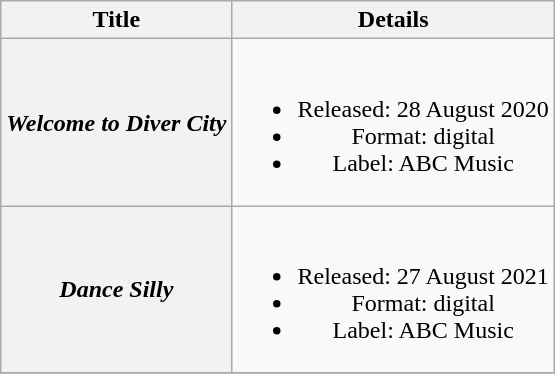<table class="wikitable plainrowheaders" style="text-align:center;" border="1">
<tr>
<th>Title</th>
<th>Details</th>
</tr>
<tr>
<th scope="row"><em>Welcome to Diver City</em></th>
<td><br><ul><li>Released: 28 August 2020</li><li>Format: digital</li><li>Label: ABC Music</li></ul></td>
</tr>
<tr>
<th scope="row"><em>Dance Silly</em></th>
<td><br><ul><li>Released: 27 August 2021</li><li>Format: digital</li><li>Label: ABC Music</li></ul></td>
</tr>
<tr>
</tr>
</table>
